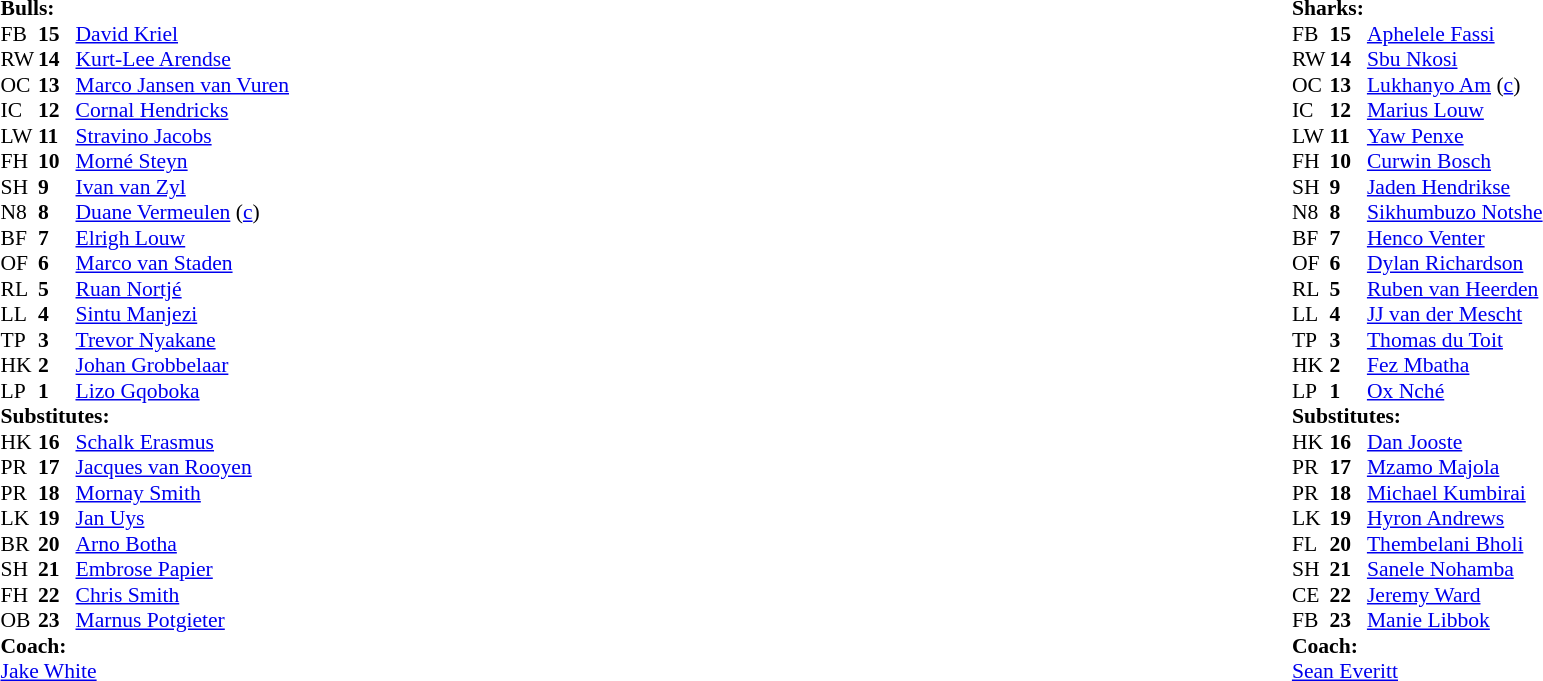<table style="width:100%;">
<tr>
<td style="vertical-align:top; width:50%;"><br><table cellspacing="0" cellpadding="0" style="font-size: 90%">
<tr>
<td colspan="4"><strong>Bulls:</strong></td>
</tr>
<tr>
<th width="25"></th>
<th width="25"></th>
</tr>
<tr>
<td>FB</td>
<td><strong>15</strong></td>
<td><a href='#'>David Kriel</a></td>
<td></td>
<td></td>
</tr>
<tr>
<td>RW</td>
<td><strong>14</strong></td>
<td><a href='#'>Kurt-Lee Arendse</a></td>
<td></td>
<td></td>
</tr>
<tr>
<td>OC</td>
<td><strong>13</strong></td>
<td><a href='#'>Marco Jansen van Vuren</a></td>
<td></td>
<td></td>
</tr>
<tr>
<td>IC</td>
<td><strong>12</strong></td>
<td><a href='#'>Cornal Hendricks</a></td>
<td></td>
<td></td>
</tr>
<tr>
<td>LW</td>
<td><strong>11</strong></td>
<td><a href='#'>Stravino Jacobs</a></td>
<td></td>
<td></td>
</tr>
<tr>
<td>FH</td>
<td><strong>10</strong></td>
<td><a href='#'>Morné Steyn</a></td>
<td></td>
<td></td>
</tr>
<tr>
<td>SH</td>
<td><strong>9</strong></td>
<td><a href='#'>Ivan van Zyl</a></td>
<td></td>
<td></td>
</tr>
<tr>
<td>N8</td>
<td><strong>8</strong></td>
<td><a href='#'>Duane Vermeulen</a> (<a href='#'>c</a>)</td>
<td></td>
<td></td>
</tr>
<tr>
<td>BF</td>
<td><strong>7</strong></td>
<td><a href='#'>Elrigh Louw</a></td>
<td></td>
<td></td>
</tr>
<tr>
<td>OF</td>
<td><strong>6</strong></td>
<td><a href='#'>Marco van Staden</a></td>
<td></td>
<td></td>
</tr>
<tr>
<td>RL</td>
<td><strong>5</strong></td>
<td><a href='#'>Ruan Nortjé</a></td>
<td></td>
<td></td>
</tr>
<tr>
<td>LL</td>
<td><strong>4</strong></td>
<td><a href='#'>Sintu Manjezi</a></td>
<td></td>
<td></td>
</tr>
<tr>
<td>TP</td>
<td><strong>3</strong></td>
<td><a href='#'>Trevor Nyakane</a></td>
<td></td>
<td></td>
</tr>
<tr>
<td>HK</td>
<td><strong>2</strong></td>
<td><a href='#'>Johan Grobbelaar</a></td>
<td></td>
<td></td>
</tr>
<tr>
<td>LP</td>
<td><strong>1</strong></td>
<td><a href='#'>Lizo Gqoboka</a></td>
<td></td>
<td></td>
</tr>
<tr>
<td colspan="3"><strong>Substitutes:</strong></td>
</tr>
<tr>
<td>HK</td>
<td><strong>16</strong></td>
<td><a href='#'>Schalk Erasmus</a></td>
<td></td>
<td></td>
</tr>
<tr>
<td>PR</td>
<td><strong>17</strong></td>
<td><a href='#'>Jacques van Rooyen</a></td>
<td></td>
<td></td>
</tr>
<tr>
<td>PR</td>
<td><strong>18</strong></td>
<td><a href='#'>Mornay Smith</a></td>
<td></td>
<td></td>
</tr>
<tr>
<td>LK</td>
<td><strong>19</strong></td>
<td><a href='#'>Jan Uys</a></td>
<td></td>
<td></td>
</tr>
<tr>
<td>BR</td>
<td><strong>20</strong></td>
<td><a href='#'>Arno Botha</a></td>
<td></td>
<td></td>
</tr>
<tr>
<td>SH</td>
<td><strong>21</strong></td>
<td><a href='#'>Embrose Papier</a></td>
<td></td>
<td></td>
</tr>
<tr>
<td>FH</td>
<td><strong>22</strong></td>
<td><a href='#'>Chris Smith</a></td>
<td></td>
<td></td>
</tr>
<tr>
<td>OB</td>
<td><strong>23</strong></td>
<td><a href='#'>Marnus Potgieter</a></td>
<td></td>
<td></td>
</tr>
<tr>
<td colspan="3"><strong>Coach:</strong></td>
</tr>
<tr>
<td colspan="4"><a href='#'>Jake White</a></td>
</tr>
</table>
</td>
<td style="vertical-align:top; width:50%;"><br><table cellspacing="0" cellpadding="0" style="font-size:90%; margin:auto;">
<tr>
<td colspan="4"><strong>Sharks:</strong></td>
</tr>
<tr>
<th width="25"></th>
<th width="25"></th>
</tr>
<tr>
<td>FB</td>
<td><strong>15</strong></td>
<td><a href='#'>Aphelele Fassi</a></td>
<td></td>
<td></td>
</tr>
<tr>
<td>RW</td>
<td><strong>14</strong></td>
<td><a href='#'>Sbu Nkosi</a></td>
<td></td>
<td></td>
</tr>
<tr>
<td>OC</td>
<td><strong>13</strong></td>
<td><a href='#'>Lukhanyo Am</a> (<a href='#'>c</a>)</td>
<td></td>
<td></td>
</tr>
<tr>
<td>IC</td>
<td><strong>12</strong></td>
<td><a href='#'>Marius Louw</a></td>
<td></td>
<td></td>
</tr>
<tr>
<td>LW</td>
<td><strong>11</strong></td>
<td><a href='#'>Yaw Penxe</a></td>
<td></td>
<td></td>
</tr>
<tr>
<td>FH</td>
<td><strong>10</strong></td>
<td><a href='#'>Curwin Bosch</a></td>
<td></td>
<td></td>
</tr>
<tr>
<td>SH</td>
<td><strong>9</strong></td>
<td><a href='#'>Jaden Hendrikse</a></td>
<td></td>
<td></td>
</tr>
<tr>
<td>N8</td>
<td><strong>8</strong></td>
<td><a href='#'>Sikhumbuzo Notshe</a></td>
<td></td>
<td></td>
</tr>
<tr>
<td>BF</td>
<td><strong>7</strong></td>
<td><a href='#'>Henco Venter</a></td>
<td></td>
<td></td>
</tr>
<tr>
<td>OF</td>
<td><strong>6</strong></td>
<td><a href='#'>Dylan Richardson</a></td>
<td></td>
<td></td>
</tr>
<tr>
<td>RL</td>
<td><strong>5</strong></td>
<td><a href='#'>Ruben van Heerden</a></td>
<td></td>
<td></td>
</tr>
<tr>
<td>LL</td>
<td><strong>4</strong></td>
<td><a href='#'>JJ van der Mescht</a></td>
<td></td>
<td></td>
</tr>
<tr>
<td>TP</td>
<td><strong>3</strong></td>
<td><a href='#'>Thomas du Toit</a></td>
<td></td>
<td></td>
</tr>
<tr>
<td>HK</td>
<td><strong>2</strong></td>
<td><a href='#'>Fez Mbatha</a></td>
<td></td>
<td></td>
</tr>
<tr>
<td>LP</td>
<td><strong>1</strong></td>
<td><a href='#'>Ox Nché</a></td>
<td></td>
<td></td>
</tr>
<tr>
<td colspan="3"><strong>Substitutes:</strong></td>
</tr>
<tr>
<td>HK</td>
<td><strong>16</strong></td>
<td><a href='#'>Dan Jooste</a></td>
<td></td>
<td></td>
</tr>
<tr>
<td>PR</td>
<td><strong>17</strong></td>
<td><a href='#'>Mzamo Majola</a></td>
<td></td>
<td></td>
</tr>
<tr>
<td>PR</td>
<td><strong>18</strong></td>
<td><a href='#'>Michael Kumbirai</a></td>
<td></td>
<td></td>
</tr>
<tr>
<td>LK</td>
<td><strong>19</strong></td>
<td><a href='#'>Hyron Andrews</a></td>
<td></td>
<td></td>
</tr>
<tr>
<td>FL</td>
<td><strong>20</strong></td>
<td><a href='#'>Thembelani Bholi</a></td>
<td></td>
<td></td>
</tr>
<tr>
<td>SH</td>
<td><strong>21</strong></td>
<td><a href='#'>Sanele Nohamba</a></td>
<td></td>
<td></td>
</tr>
<tr>
<td>CE</td>
<td><strong>22</strong></td>
<td><a href='#'>Jeremy Ward</a></td>
<td></td>
<td></td>
</tr>
<tr>
<td>FB</td>
<td><strong>23</strong></td>
<td><a href='#'>Manie Libbok</a></td>
<td></td>
<td></td>
</tr>
<tr>
<td colspan="3"><strong>Coach:</strong></td>
</tr>
<tr>
<td colspan="4"><a href='#'>Sean Everitt</a></td>
</tr>
</table>
</td>
</tr>
</table>
